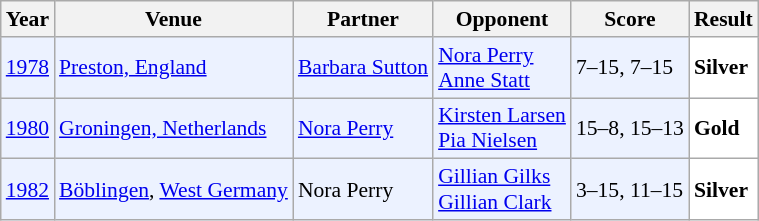<table class="sortable wikitable" style="font-size: 90%;">
<tr>
<th>Year</th>
<th>Venue</th>
<th>Partner</th>
<th>Opponent</th>
<th>Score</th>
<th>Result</th>
</tr>
<tr style="background:#ECF2FF">
<td align="center"><a href='#'>1978</a></td>
<td align="left"><a href='#'>Preston, England</a></td>
<td align="left"> <a href='#'>Barbara Sutton</a></td>
<td align="left"> <a href='#'>Nora Perry</a> <br>  <a href='#'>Anne Statt</a></td>
<td align="left">7–15, 7–15</td>
<td style="text-align:left; background:white"> <strong>Silver</strong></td>
</tr>
<tr style="background:#ECF2FF">
<td align="center"><a href='#'>1980</a></td>
<td align="left"><a href='#'>Groningen, Netherlands</a></td>
<td align="left"> <a href='#'>Nora Perry</a></td>
<td align="left"> <a href='#'>Kirsten Larsen</a><br> <a href='#'>Pia Nielsen</a></td>
<td align="left">15–8, 15–13</td>
<td style="text-align:left; background:white"> <strong>Gold</strong></td>
</tr>
<tr style="background:#ECF2FF">
<td align="center"><a href='#'>1982</a></td>
<td align="left"><a href='#'>Böblingen</a>, <a href='#'>West Germany</a></td>
<td align="left"> Nora Perry</td>
<td align="left"> <a href='#'>Gillian Gilks</a> <br>  <a href='#'>Gillian Clark</a></td>
<td align="left">3–15, 11–15</td>
<td style="text-align:left; background:white"> <strong>Silver</strong></td>
</tr>
</table>
